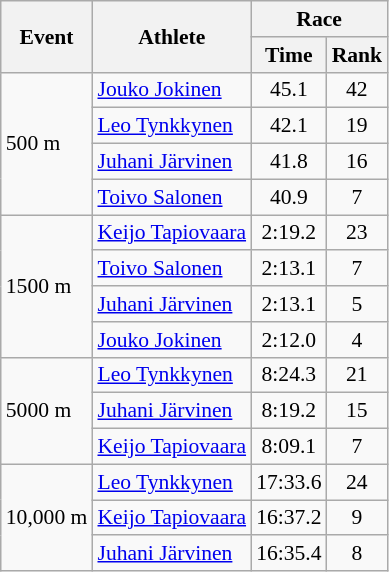<table class="wikitable" border="1" style="font-size:90%">
<tr>
<th rowspan=2>Event</th>
<th rowspan=2>Athlete</th>
<th colspan=2>Race</th>
</tr>
<tr>
<th>Time</th>
<th>Rank</th>
</tr>
<tr>
<td rowspan=4>500 m</td>
<td><a href='#'>Jouko Jokinen</a></td>
<td align=center>45.1</td>
<td align=center>42</td>
</tr>
<tr>
<td><a href='#'>Leo Tynkkynen</a></td>
<td align=center>42.1</td>
<td align=center>19</td>
</tr>
<tr>
<td><a href='#'>Juhani Järvinen</a></td>
<td align=center>41.8</td>
<td align=center>16</td>
</tr>
<tr>
<td><a href='#'>Toivo Salonen</a></td>
<td align=center>40.9</td>
<td align=center>7</td>
</tr>
<tr>
<td rowspan=4>1500 m</td>
<td><a href='#'>Keijo Tapiovaara</a></td>
<td align=center>2:19.2</td>
<td align=center>23</td>
</tr>
<tr>
<td><a href='#'>Toivo Salonen</a></td>
<td align=center>2:13.1</td>
<td align=center>7</td>
</tr>
<tr>
<td><a href='#'>Juhani Järvinen</a></td>
<td align=center>2:13.1</td>
<td align=center>5</td>
</tr>
<tr>
<td><a href='#'>Jouko Jokinen</a></td>
<td align=center>2:12.0</td>
<td align=center>4</td>
</tr>
<tr>
<td rowspan=3>5000 m</td>
<td><a href='#'>Leo Tynkkynen</a></td>
<td align=center>8:24.3</td>
<td align=center>21</td>
</tr>
<tr>
<td><a href='#'>Juhani Järvinen</a></td>
<td align=center>8:19.2</td>
<td align=center>15</td>
</tr>
<tr>
<td><a href='#'>Keijo Tapiovaara</a></td>
<td align=center>8:09.1</td>
<td align=center>7</td>
</tr>
<tr>
<td rowspan=3>10,000 m</td>
<td><a href='#'>Leo Tynkkynen</a></td>
<td align=center>17:33.6</td>
<td align=center>24</td>
</tr>
<tr>
<td><a href='#'>Keijo Tapiovaara</a></td>
<td align=center>16:37.2</td>
<td align=center>9</td>
</tr>
<tr>
<td><a href='#'>Juhani Järvinen</a></td>
<td align=center>16:35.4</td>
<td align=center>8</td>
</tr>
</table>
